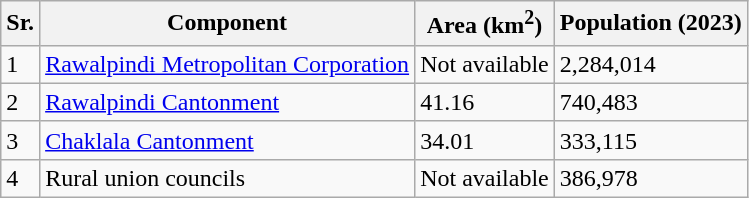<table class="sortable wikitable">
<tr>
<th>Sr.</th>
<th>Component</th>
<th>Area (km<sup>2</sup>)</th>
<th>Population (2023)</th>
</tr>
<tr>
<td>1</td>
<td><a href='#'>Rawalpindi Metropolitan Corporation</a></td>
<td>Not available</td>
<td>2,284,014</td>
</tr>
<tr>
<td>2</td>
<td><a href='#'>Rawalpindi Cantonment</a></td>
<td>41.16</td>
<td>740,483</td>
</tr>
<tr>
<td>3</td>
<td><a href='#'>Chaklala Cantonment</a></td>
<td>34.01</td>
<td>333,115</td>
</tr>
<tr>
<td>4</td>
<td>Rural union councils</td>
<td>Not available</td>
<td>386,978</td>
</tr>
</table>
